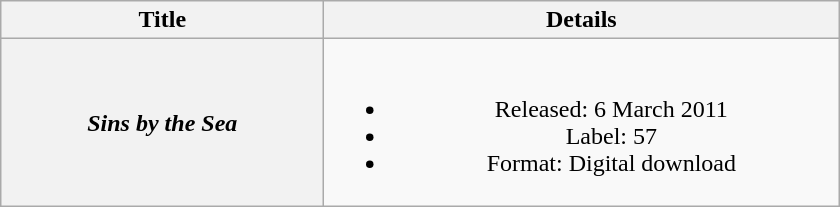<table class="wikitable plainrowheaders" style="text-align:center;" border="1">
<tr>
<th scope="col" style="width:13em;">Title</th>
<th scope="col" style="width:21em;">Details</th>
</tr>
<tr>
<th scope="row"><em>Sins by the Sea</em></th>
<td><br><ul><li>Released: 6 March 2011</li><li>Label: 57</li><li>Format: Digital download</li></ul></td>
</tr>
</table>
